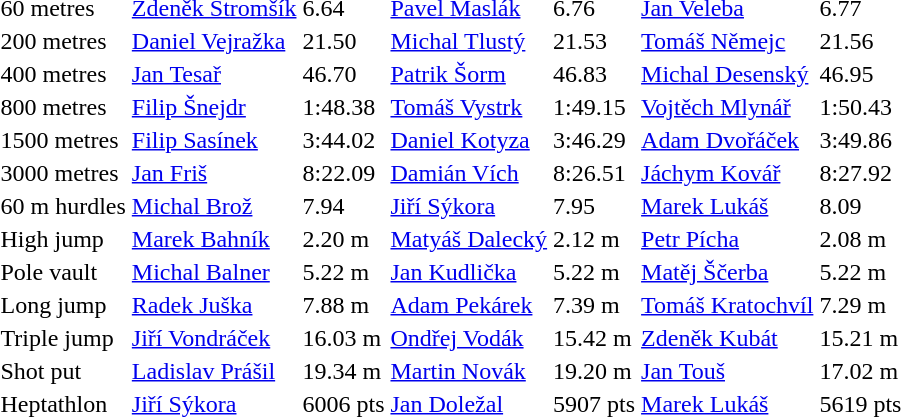<table>
<tr>
<td>60 metres</td>
<td><a href='#'>Zdeněk Stromšík</a></td>
<td>6.64</td>
<td><a href='#'>Pavel Maslák</a></td>
<td>6.76</td>
<td><a href='#'>Jan Veleba</a></td>
<td>6.77</td>
</tr>
<tr>
<td>200 metres</td>
<td><a href='#'>Daniel Vejražka</a></td>
<td>21.50</td>
<td><a href='#'>Michal Tlustý</a></td>
<td>21.53</td>
<td><a href='#'>Tomáš Němejc</a></td>
<td>21.56</td>
</tr>
<tr>
<td>400 metres</td>
<td><a href='#'>Jan Tesař</a></td>
<td>46.70</td>
<td><a href='#'>Patrik Šorm</a></td>
<td>46.83</td>
<td><a href='#'>Michal Desenský</a></td>
<td>46.95</td>
</tr>
<tr>
<td>800 metres</td>
<td><a href='#'>Filip Šnejdr</a></td>
<td>1:48.38</td>
<td><a href='#'>Tomáš Vystrk</a></td>
<td>1:49.15</td>
<td><a href='#'>Vojtěch Mlynář</a></td>
<td>1:50.43</td>
</tr>
<tr>
<td>1500 metres</td>
<td><a href='#'>Filip Sasínek</a></td>
<td>3:44.02</td>
<td><a href='#'>Daniel Kotyza</a></td>
<td>3:46.29</td>
<td><a href='#'>Adam Dvořáček</a></td>
<td>3:49.86</td>
</tr>
<tr>
<td>3000 metres</td>
<td><a href='#'>Jan Friš</a></td>
<td>8:22.09</td>
<td><a href='#'>Damián Vích</a></td>
<td>8:26.51</td>
<td><a href='#'>Jáchym Kovář</a></td>
<td>8:27.92</td>
</tr>
<tr>
<td>60 m hurdles</td>
<td><a href='#'>Michal Brož</a></td>
<td>7.94</td>
<td><a href='#'>Jiří Sýkora</a></td>
<td>7.95</td>
<td><a href='#'>Marek Lukáš</a></td>
<td>8.09</td>
</tr>
<tr>
<td>High jump</td>
<td><a href='#'>Marek Bahník</a></td>
<td>2.20 m</td>
<td><a href='#'>Matyáš Dalecký</a></td>
<td>2.12 m</td>
<td><a href='#'>Petr Pícha</a></td>
<td>2.08 m</td>
</tr>
<tr>
<td>Pole vault</td>
<td><a href='#'>Michal Balner</a></td>
<td>5.22 m</td>
<td><a href='#'>Jan Kudlička</a></td>
<td>5.22 m</td>
<td><a href='#'>Matěj Ščerba</a></td>
<td>5.22 m</td>
</tr>
<tr>
<td>Long jump</td>
<td><a href='#'>Radek Juška</a></td>
<td>7.88 m</td>
<td><a href='#'>Adam Pekárek</a></td>
<td>7.39 m</td>
<td><a href='#'>Tomáš Kratochvíl</a></td>
<td>7.29 m</td>
</tr>
<tr>
<td>Triple jump</td>
<td><a href='#'>Jiří Vondráček</a></td>
<td>16.03 m</td>
<td><a href='#'>Ondřej Vodák</a></td>
<td>15.42 m</td>
<td><a href='#'>Zdeněk Kubát</a></td>
<td>15.21 m</td>
</tr>
<tr>
<td>Shot put</td>
<td><a href='#'>Ladislav Prášil</a></td>
<td>19.34 m</td>
<td><a href='#'>Martin Novák</a></td>
<td>19.20 m</td>
<td><a href='#'>Jan Touš</a></td>
<td>17.02 m</td>
</tr>
<tr>
<td>Heptathlon</td>
<td><a href='#'>Jiří Sýkora</a></td>
<td>6006 pts</td>
<td><a href='#'>Jan Doležal</a></td>
<td>5907 pts</td>
<td><a href='#'>Marek Lukáš</a></td>
<td>5619 pts</td>
</tr>
</table>
